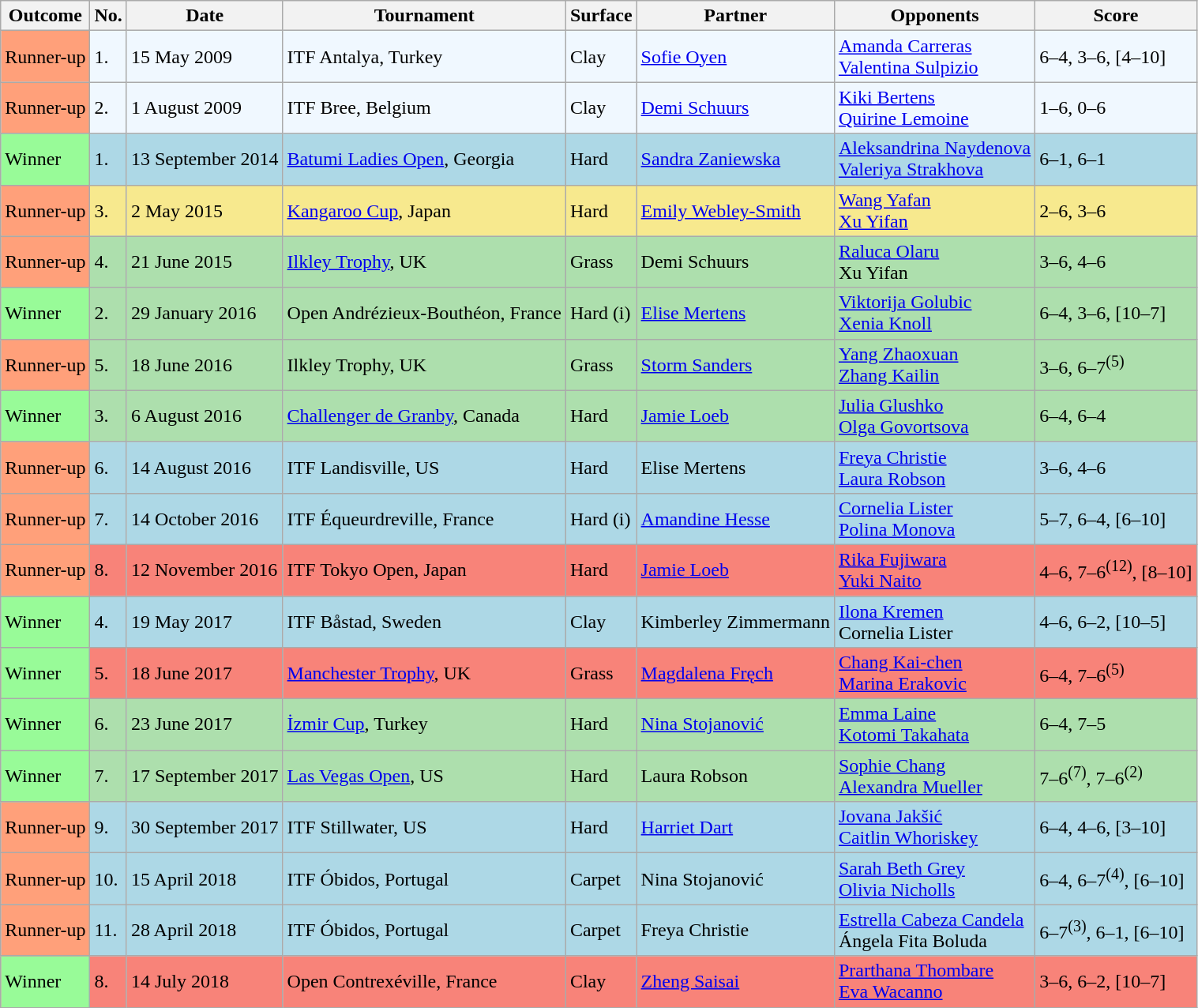<table class="sortable wikitable">
<tr>
<th>Outcome</th>
<th>No.</th>
<th>Date</th>
<th>Tournament</th>
<th>Surface</th>
<th>Partner</th>
<th>Opponents</th>
<th class="unsortable">Score</th>
</tr>
<tr style="background:#f0f8ff;">
<td style="background:#ffa07a;">Runner-up</td>
<td>1.</td>
<td>15 May 2009</td>
<td>ITF Antalya, Turkey</td>
<td>Clay</td>
<td> <a href='#'>Sofie Oyen</a></td>
<td> <a href='#'>Amanda Carreras</a> <br>  <a href='#'>Valentina Sulpizio</a></td>
<td>6–4, 3–6, [4–10]</td>
</tr>
<tr style="background:#f0f8ff;">
<td style="background:#ffa07a;">Runner-up</td>
<td>2.</td>
<td>1 August 2009</td>
<td>ITF Bree, Belgium</td>
<td>Clay</td>
<td> <a href='#'>Demi Schuurs</a></td>
<td> <a href='#'>Kiki Bertens</a> <br>  <a href='#'>Quirine Lemoine</a></td>
<td>1–6, 0–6</td>
</tr>
<tr style="background:lightblue;">
<td style="background:#98fb98;">Winner</td>
<td>1.</td>
<td>13 September 2014</td>
<td><a href='#'>Batumi Ladies Open</a>, Georgia</td>
<td>Hard</td>
<td> <a href='#'>Sandra Zaniewska</a></td>
<td> <a href='#'>Aleksandrina Naydenova</a> <br>  <a href='#'>Valeriya Strakhova</a></td>
<td>6–1, 6–1</td>
</tr>
<tr style="background:#f7e98e;">
<td style="background:#ffa07a;">Runner-up</td>
<td>3.</td>
<td>2 May 2015</td>
<td><a href='#'>Kangaroo Cup</a>, Japan</td>
<td>Hard</td>
<td> <a href='#'>Emily Webley-Smith</a></td>
<td> <a href='#'>Wang Yafan</a> <br>  <a href='#'>Xu Yifan</a></td>
<td>2–6, 3–6</td>
</tr>
<tr style="background:#addfad;">
<td style="background:#ffa07a;">Runner-up</td>
<td>4.</td>
<td>21 June 2015</td>
<td><a href='#'>Ilkley Trophy</a>, UK</td>
<td>Grass</td>
<td> Demi Schuurs</td>
<td> <a href='#'>Raluca Olaru</a> <br>  Xu Yifan</td>
<td>3–6, 4–6</td>
</tr>
<tr style="background:#addfad;">
<td style="background:#98fb98;">Winner</td>
<td>2.</td>
<td>29 January 2016</td>
<td>Open Andrézieux-Bouthéon, France</td>
<td>Hard (i)</td>
<td> <a href='#'>Elise Mertens</a></td>
<td> <a href='#'>Viktorija Golubic</a> <br>  <a href='#'>Xenia Knoll</a></td>
<td>6–4, 3–6, [10–7]</td>
</tr>
<tr style="background:#addfad;">
<td style="background:#ffa07a;">Runner-up</td>
<td>5.</td>
<td>18 June 2016</td>
<td>Ilkley Trophy, UK</td>
<td>Grass</td>
<td> <a href='#'>Storm Sanders</a></td>
<td> <a href='#'>Yang Zhaoxuan</a> <br>  <a href='#'>Zhang Kailin</a></td>
<td>3–6, 6–7<sup>(5)</sup></td>
</tr>
<tr style="background:#addfad;">
<td style="background:#98fb98;">Winner</td>
<td>3.</td>
<td>6 August 2016</td>
<td><a href='#'>Challenger de Granby</a>, Canada</td>
<td>Hard</td>
<td> <a href='#'>Jamie Loeb</a></td>
<td> <a href='#'>Julia Glushko</a> <br>  <a href='#'>Olga Govortsova</a></td>
<td>6–4, 6–4</td>
</tr>
<tr style="background:lightblue;">
<td style="background:#ffa07a;">Runner-up</td>
<td>6.</td>
<td>14 August 2016</td>
<td>ITF Landisville, US</td>
<td>Hard</td>
<td> Elise Mertens</td>
<td> <a href='#'>Freya Christie</a> <br>  <a href='#'>Laura Robson</a></td>
<td>3–6, 4–6</td>
</tr>
<tr style="background:lightblue;">
<td style="background:#ffa07a;">Runner-up</td>
<td>7.</td>
<td>14 October 2016</td>
<td>ITF Équeurdreville, France</td>
<td>Hard (i)</td>
<td> <a href='#'>Amandine Hesse</a></td>
<td> <a href='#'>Cornelia Lister</a> <br>  <a href='#'>Polina Monova</a></td>
<td>5–7, 6–4, [6–10]</td>
</tr>
<tr style="background:#f88379;">
<td style="background:#ffa07a;">Runner-up</td>
<td>8.</td>
<td>12 November 2016</td>
<td>ITF Tokyo Open, Japan</td>
<td>Hard</td>
<td> <a href='#'>Jamie Loeb</a></td>
<td> <a href='#'>Rika Fujiwara</a> <br>  <a href='#'>Yuki Naito</a></td>
<td>4–6, 7–6<sup>(12)</sup>, [8–10]</td>
</tr>
<tr style="background:lightblue;">
<td style="background:#98fb98;">Winner</td>
<td>4.</td>
<td>19 May 2017</td>
<td>ITF Båstad, Sweden</td>
<td>Clay</td>
<td> Kimberley Zimmermann</td>
<td> <a href='#'>Ilona Kremen</a> <br>  Cornelia Lister</td>
<td>4–6, 6–2, [10–5]</td>
</tr>
<tr style="background:#f88379;">
<td style="background:#98fb98;">Winner</td>
<td>5.</td>
<td>18 June 2017</td>
<td><a href='#'>Manchester Trophy</a>, UK</td>
<td>Grass</td>
<td> <a href='#'>Magdalena Fręch</a></td>
<td> <a href='#'>Chang Kai-chen</a> <br>  <a href='#'>Marina Erakovic</a></td>
<td>6–4, 7–6<sup>(5)</sup></td>
</tr>
<tr style="background:#addfad;">
<td style="background:#98fb98;">Winner</td>
<td>6.</td>
<td>23 June 2017</td>
<td><a href='#'>İzmir Cup</a>, Turkey</td>
<td>Hard</td>
<td> <a href='#'>Nina Stojanović</a></td>
<td> <a href='#'>Emma Laine</a> <br>  <a href='#'>Kotomi Takahata</a></td>
<td>6–4, 7–5</td>
</tr>
<tr style="background:#addfad;">
<td style="background:#98fb98;">Winner</td>
<td>7.</td>
<td>17 September 2017</td>
<td><a href='#'>Las Vegas Open</a>, US</td>
<td>Hard</td>
<td> Laura Robson</td>
<td> <a href='#'>Sophie Chang</a> <br>  <a href='#'>Alexandra Mueller</a></td>
<td>7–6<sup>(7)</sup>, 7–6<sup>(2)</sup></td>
</tr>
<tr style="background:lightblue;">
<td style="background:#ffa07a;">Runner-up</td>
<td>9.</td>
<td>30 September 2017</td>
<td>ITF Stillwater, US</td>
<td>Hard</td>
<td> <a href='#'>Harriet Dart</a></td>
<td> <a href='#'>Jovana Jakšić</a> <br>  <a href='#'>Caitlin Whoriskey</a></td>
<td>6–4, 4–6, [3–10]</td>
</tr>
<tr style="background:lightblue;">
<td style="background:#ffa07a;">Runner-up</td>
<td>10.</td>
<td>15 April 2018</td>
<td>ITF Óbidos, Portugal</td>
<td>Carpet</td>
<td> Nina Stojanović</td>
<td> <a href='#'>Sarah Beth Grey</a> <br>  <a href='#'>Olivia Nicholls</a></td>
<td>6–4, 6–7<sup>(4)</sup>, [6–10]</td>
</tr>
<tr style="background:lightblue;">
<td style="background:#ffa07a;">Runner-up</td>
<td>11.</td>
<td>28 April 2018</td>
<td>ITF Óbidos, Portugal</td>
<td>Carpet</td>
<td> Freya Christie</td>
<td> <a href='#'>Estrella Cabeza Candela</a> <br>  Ángela Fita Boluda</td>
<td>6–7<sup>(3)</sup>, 6–1, [6–10]</td>
</tr>
<tr style="background:#f88379;">
<td style="background:#98fb98;">Winner</td>
<td>8.</td>
<td>14 July 2018</td>
<td>Open Contrexéville, France</td>
<td>Clay</td>
<td> <a href='#'>Zheng Saisai</a></td>
<td> <a href='#'>Prarthana Thombare</a> <br>  <a href='#'>Eva Wacanno</a></td>
<td>3–6, 6–2, [10–7]</td>
</tr>
</table>
